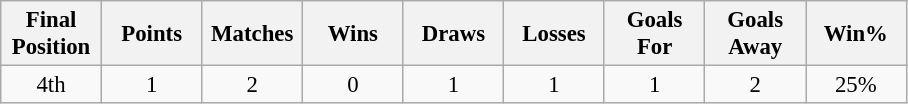<table class="wikitable" style="font-size: 95%; text-align: center;">
<tr>
<th width=60>Final Position</th>
<th width=60>Points</th>
<th width=60>Matches</th>
<th width=60>Wins</th>
<th width=60>Draws</th>
<th width=60>Losses</th>
<th width=60>Goals For</th>
<th width=60>Goals Away</th>
<th width=60>Win%</th>
</tr>
<tr>
<td>4th</td>
<td>1</td>
<td>2</td>
<td>0</td>
<td>1</td>
<td>1</td>
<td>1</td>
<td>2</td>
<td>25%</td>
</tr>
</table>
